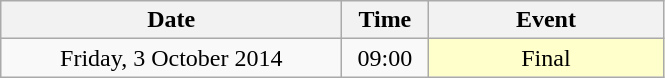<table class = "wikitable" style="text-align:center;">
<tr>
<th width=220>Date</th>
<th width=50>Time</th>
<th width=150>Event</th>
</tr>
<tr>
<td>Friday, 3 October 2014</td>
<td>09:00</td>
<td bgcolor=ffffcc>Final</td>
</tr>
</table>
